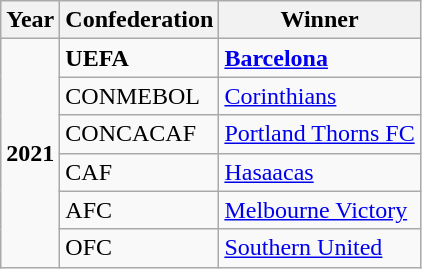<table class="wikitable">
<tr>
<th>Year</th>
<th>Confederation</th>
<th>Winner</th>
</tr>
<tr>
<td rowspan="6"><strong>2021</strong></td>
<td style="text-align:left;"><strong>UEFA</strong></td>
<td style="text-align:left;"><strong> <a href='#'>Barcelona</a></strong></td>
</tr>
<tr>
<td style="text-align:left;">CONMEBOL</td>
<td style="text-align:left;"> <a href='#'>Corinthians</a></td>
</tr>
<tr>
<td style="text-align:left;">CONCACAF</td>
<td style="text-align:left;"> <a href='#'>Portland Thorns FC</a></td>
</tr>
<tr>
<td style="text-align:left;">CAF</td>
<td style="text-align:left;"> <a href='#'>Hasaacas</a></td>
</tr>
<tr>
<td style="text-align:left;">AFC</td>
<td style="text-align:left;"> <a href='#'>Melbourne Victory</a></td>
</tr>
<tr>
<td style="text-align:left;">OFC</td>
<td style="text-align:left;"> <a href='#'>Southern United</a></td>
</tr>
</table>
